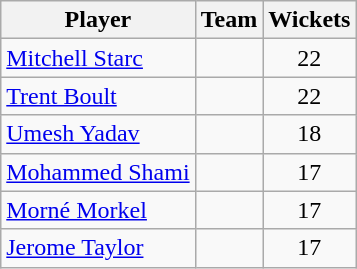<table class="wikitable">
<tr>
<th>Player</th>
<th>Team</th>
<th>Wickets</th>
</tr>
<tr>
<td><a href='#'>Mitchell Starc</a></td>
<td></td>
<td style="text-align:center">22</td>
</tr>
<tr>
<td><a href='#'>Trent Boult</a></td>
<td></td>
<td style="text-align:center">22</td>
</tr>
<tr>
<td><a href='#'>Umesh Yadav</a></td>
<td></td>
<td style="text-align:center">18</td>
</tr>
<tr>
<td><a href='#'>Mohammed Shami</a></td>
<td></td>
<td style="text-align:center">17</td>
</tr>
<tr>
<td><a href='#'>Morné Morkel</a></td>
<td></td>
<td style="text-align:center">17</td>
</tr>
<tr>
<td><a href='#'>Jerome Taylor</a></td>
<td></td>
<td style="text-align:center">17</td>
</tr>
</table>
